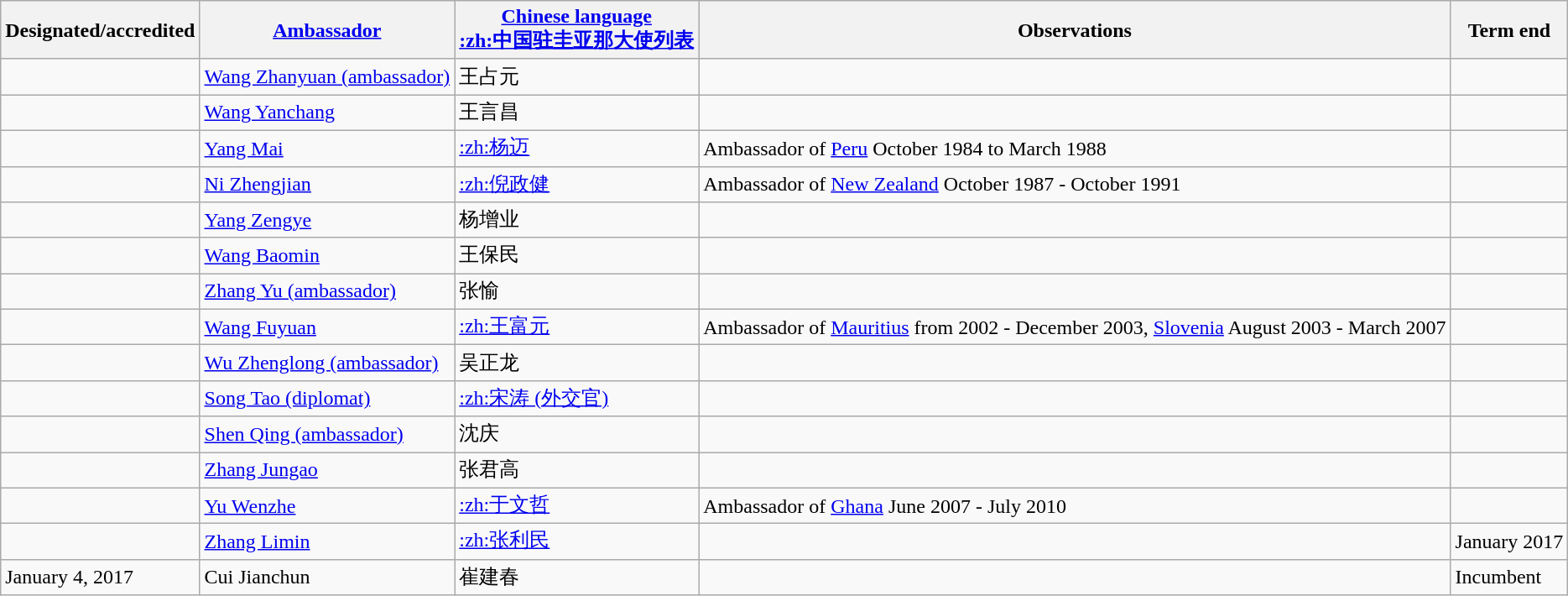<table class="wikitable sortable">
<tr>
<th>Designated/accredited</th>
<th><a href='#'>Ambassador</a></th>
<th><a href='#'>Chinese language</a><br><a href='#'>:zh:中国驻圭亚那大使列表</a></th>
<th>Observations</th>
<th>Term end</th>
</tr>
<tr>
<td></td>
<td><a href='#'>Wang Zhanyuan (ambassador)</a></td>
<td>王占元</td>
<td></td>
<td></td>
</tr>
<tr>
<td></td>
<td><a href='#'>Wang Yanchang</a></td>
<td>王言昌</td>
<td></td>
<td></td>
</tr>
<tr>
<td></td>
<td><a href='#'>Yang Mai</a></td>
<td><a href='#'>:zh:杨迈</a></td>
<td>Ambassador of <a href='#'>Peru</a> October 1984 to March 1988</td>
<td></td>
</tr>
<tr>
<td></td>
<td><a href='#'>Ni Zhengjian</a></td>
<td><a href='#'>:zh:倪政健</a></td>
<td>Ambassador of <a href='#'>New Zealand</a> October 1987 - October 1991</td>
<td></td>
</tr>
<tr>
<td></td>
<td><a href='#'>Yang Zengye</a></td>
<td>杨增业</td>
<td></td>
<td></td>
</tr>
<tr>
<td></td>
<td><a href='#'>Wang Baomin</a></td>
<td>王保民</td>
<td></td>
<td></td>
</tr>
<tr>
<td></td>
<td><a href='#'>Zhang Yu (ambassador)</a></td>
<td>张愉</td>
<td></td>
<td></td>
</tr>
<tr>
<td></td>
<td><a href='#'>Wang Fuyuan</a></td>
<td><a href='#'>:zh:王富元</a></td>
<td>Ambassador of <a href='#'>Mauritius</a> from 2002 - December 2003, <a href='#'>Slovenia</a> August 2003 - March 2007</td>
<td></td>
</tr>
<tr>
<td></td>
<td><a href='#'>Wu Zhenglong (ambassador)</a></td>
<td>吴正龙</td>
<td></td>
<td></td>
</tr>
<tr>
<td></td>
<td><a href='#'>Song Tao (diplomat)</a></td>
<td><a href='#'>:zh:宋涛 (外交官)</a></td>
<td></td>
<td></td>
</tr>
<tr>
<td></td>
<td><a href='#'>Shen Qing (ambassador)</a></td>
<td>沈庆</td>
<td></td>
<td></td>
</tr>
<tr>
<td></td>
<td><a href='#'>Zhang Jungao</a></td>
<td>张君高</td>
<td></td>
<td></td>
</tr>
<tr>
<td></td>
<td><a href='#'>Yu Wenzhe</a></td>
<td><a href='#'>:zh:于文哲</a></td>
<td>Ambassador of <a href='#'>Ghana</a> June 2007 - July 2010</td>
<td></td>
</tr>
<tr>
<td></td>
<td><a href='#'>Zhang Limin</a></td>
<td><a href='#'>:zh:张利民</a></td>
<td></td>
<td>January 2017</td>
</tr>
<tr>
<td>January 4, 2017</td>
<td>Cui Jianchun</td>
<td>崔建春</td>
<td></td>
<td>Incumbent </td>
</tr>
</table>
